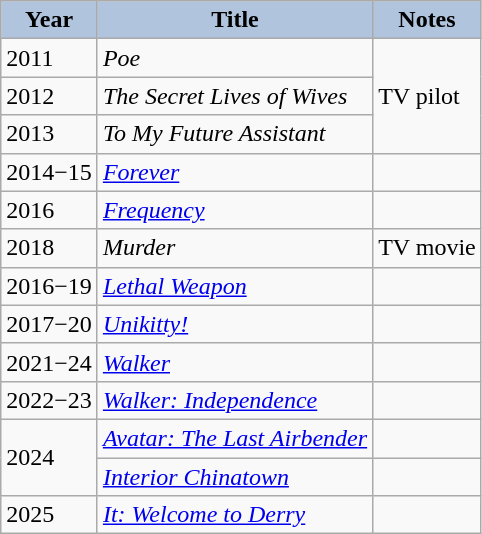<table class="wikitable">
<tr>
<th style="background:#B0C4DE;">Year</th>
<th style="background:#B0C4DE;">Title</th>
<th style="background:#B0C4DE;">Notes</th>
</tr>
<tr>
<td>2011</td>
<td><em>Poe</em></td>
<td rowspan=3>TV pilot</td>
</tr>
<tr>
<td>2012</td>
<td><em>The Secret Lives of Wives</em></td>
</tr>
<tr>
<td>2013</td>
<td><em>To My Future Assistant</em></td>
</tr>
<tr>
<td>2014−15</td>
<td><em><a href='#'>Forever</a></em></td>
<td></td>
</tr>
<tr>
<td>2016</td>
<td><em><a href='#'>Frequency</a></em></td>
<td></td>
</tr>
<tr>
<td>2018</td>
<td><em>Murder</em></td>
<td>TV movie</td>
</tr>
<tr>
<td>2016−19</td>
<td><em><a href='#'>Lethal Weapon</a></em></td>
<td></td>
</tr>
<tr>
<td>2017−20</td>
<td><em><a href='#'>Unikitty!</a></em></td>
<td></td>
</tr>
<tr>
<td>2021−24</td>
<td><em><a href='#'>Walker</a></em></td>
<td></td>
</tr>
<tr>
<td>2022−23</td>
<td><em><a href='#'>Walker: Independence</a></em></td>
<td></td>
</tr>
<tr>
<td rowspan="2">2024</td>
<td><em><a href='#'>Avatar: The Last Airbender</a></em></td>
<td></td>
</tr>
<tr>
<td><em><a href='#'>Interior Chinatown</a></em></td>
<td></td>
</tr>
<tr>
<td>2025</td>
<td><em><a href='#'>It: Welcome to Derry</a></em></td>
<td></td>
</tr>
</table>
